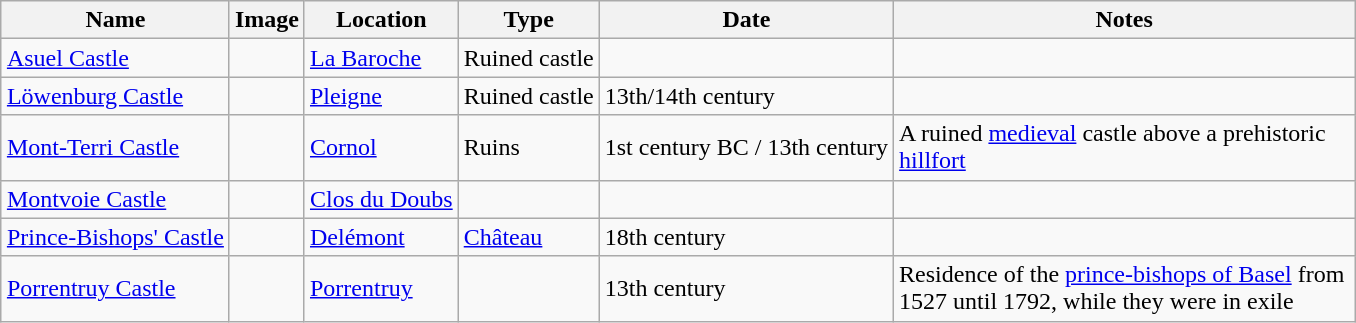<table class="wikitable sortable" style="text-align:left; margin-left: auto; margin-right: auto; border: none; width:500">
<tr>
<th>Name</th>
<th class="unsortable">Image</th>
<th>Location</th>
<th>Type</th>
<th>Date</th>
<th class="unsortable" style="width: 300px;">Notes</th>
</tr>
<tr>
<td><a href='#'>Asuel Castle</a></td>
<td></td>
<td><a href='#'>La Baroche</a><br></td>
<td>Ruined castle</td>
<td></td>
<td></td>
</tr>
<tr>
<td><a href='#'>Löwenburg Castle</a></td>
<td></td>
<td><a href='#'>Pleigne</a><br></td>
<td>Ruined castle</td>
<td>13th/14th century</td>
<td></td>
</tr>
<tr>
<td><a href='#'>Mont-Terri Castle</a></td>
<td></td>
<td><a href='#'>Cornol</a><br></td>
<td>Ruins</td>
<td data-sort-value=1250>1st century BC / 13th century</td>
<td>A ruined <a href='#'>medieval</a> castle above a prehistoric <a href='#'>hillfort</a></td>
</tr>
<tr>
<td><a href='#'>Montvoie Castle</a></td>
<td></td>
<td><a href='#'>Clos du Doubs</a><br></td>
<td></td>
<td></td>
<td></td>
</tr>
<tr>
<td><a href='#'>Prince-Bishops' Castle</a></td>
<td></td>
<td><a href='#'>Delémont</a><br></td>
<td><a href='#'>Château</a></td>
<td data-sort-value=1750>18th century</td>
<td></td>
</tr>
<tr>
<td><a href='#'>Porrentruy Castle</a></td>
<td></td>
<td><a href='#'>Porrentruy</a><br></td>
<td></td>
<td data-sort-value=1250>13th century</td>
<td>Residence of the <a href='#'>prince-bishops of Basel</a> from 1527 until 1792, while they were in exile</td>
</tr>
<tr>
</tr>
</table>
